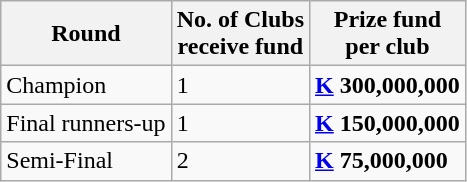<table class="wikitable">
<tr>
<th>Round</th>
<th>No. of Clubs<br>receive fund</th>
<th>Prize fund<br>per club</th>
</tr>
<tr>
<td>Champion</td>
<td>1</td>
<td><strong><a href='#'>K</a> 300,000,000</strong></td>
</tr>
<tr>
<td>Final runners-up</td>
<td>1</td>
<td><strong><a href='#'>K</a> 150,000,000</strong></td>
</tr>
<tr>
<td>Semi-Final</td>
<td>2</td>
<td><strong><a href='#'>K</a> 75,000,000</strong></td>
</tr>
</table>
